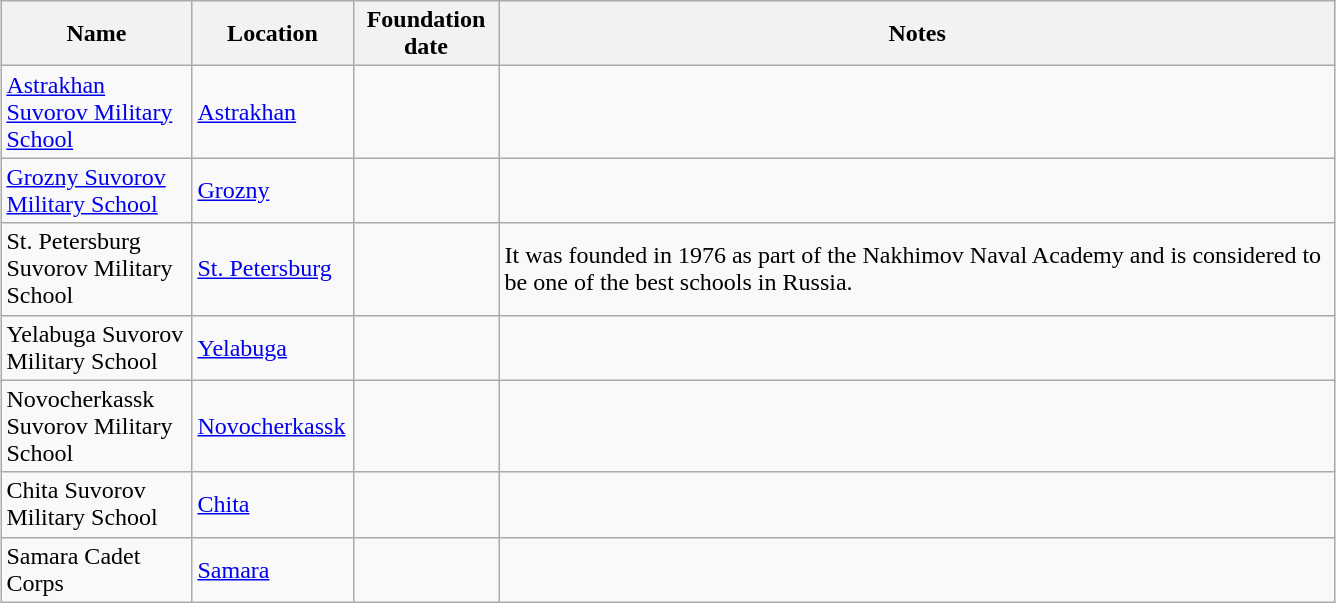<table class="wikitable" style="margin: 1em auto 1em auto">
<tr>
<th style="width:120px;">Name</th>
<th style="width:100px;">Location</th>
<th style="width:90px;">Foundation date</th>
<th style="width:550px;">Notes</th>
</tr>
<tr>
<td><a href='#'>Astrakhan Suvorov Military School</a></td>
<td><a href='#'>Astrakhan</a></td>
<td></td>
<td></td>
</tr>
<tr>
<td><a href='#'>Grozny Suvorov Military School</a></td>
<td><a href='#'>Grozny</a></td>
<td></td>
<td></td>
</tr>
<tr>
<td>St. Petersburg Suvorov Military School</td>
<td><a href='#'>St. Petersburg</a></td>
<td></td>
<td>It was founded in 1976 as part of the Nakhimov Naval Academy and is considered to be one of the best schools in Russia.</td>
</tr>
<tr>
<td>Yelabuga Suvorov Military School</td>
<td><a href='#'>Yelabuga</a></td>
<td></td>
<td></td>
</tr>
<tr>
<td>Novocherkassk Suvorov Military School</td>
<td><a href='#'>Novocherkassk</a></td>
<td></td>
<td></td>
</tr>
<tr>
<td>Chita Suvorov Military School</td>
<td><a href='#'>Chita</a></td>
<td></td>
<td></td>
</tr>
<tr>
<td>Samara Cadet Corps</td>
<td><a href='#'>Samara</a></td>
<td></td>
<td></td>
</tr>
</table>
